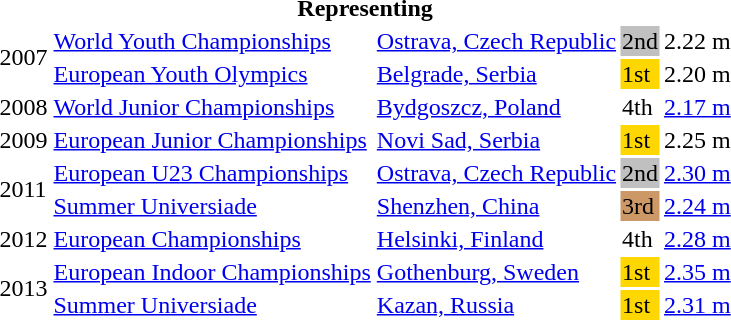<table>
<tr>
<th colspan="5">Representing </th>
</tr>
<tr>
<td rowspan=2>2007</td>
<td><a href='#'>World Youth Championships</a></td>
<td><a href='#'>Ostrava, Czech Republic</a></td>
<td bgcolor="silver">2nd</td>
<td>2.22 m</td>
</tr>
<tr>
<td><a href='#'>European Youth Olympics</a></td>
<td><a href='#'>Belgrade, Serbia</a></td>
<td bgcolor=gold>1st</td>
<td>2.20 m</td>
</tr>
<tr>
<td>2008</td>
<td><a href='#'>World Junior Championships</a></td>
<td><a href='#'>Bydgoszcz, Poland</a></td>
<td>4th</td>
<td><a href='#'>2.17 m</a></td>
</tr>
<tr>
<td>2009</td>
<td><a href='#'>European Junior Championships</a></td>
<td><a href='#'>Novi Sad, Serbia</a></td>
<td bgcolor=gold>1st</td>
<td>2.25 m</td>
</tr>
<tr>
<td rowspan=2>2011</td>
<td><a href='#'>European U23 Championships</a></td>
<td><a href='#'>Ostrava, Czech Republic</a></td>
<td bgcolor="silver">2nd</td>
<td><a href='#'>2.30 m</a></td>
</tr>
<tr>
<td><a href='#'>Summer Universiade</a></td>
<td><a href='#'>Shenzhen, China</a></td>
<td bgcolor="cc9966">3rd</td>
<td><a href='#'>2.24 m</a></td>
</tr>
<tr>
<td>2012</td>
<td><a href='#'>European Championships</a></td>
<td><a href='#'>Helsinki, Finland</a></td>
<td>4th</td>
<td><a href='#'>2.28 m</a></td>
</tr>
<tr>
<td rowspan=2>2013</td>
<td><a href='#'>European Indoor Championships</a></td>
<td><a href='#'>Gothenburg, Sweden</a></td>
<td bgcolor=gold>1st</td>
<td><a href='#'>2.35 m</a></td>
</tr>
<tr>
<td><a href='#'>Summer Universiade</a></td>
<td><a href='#'>Kazan, Russia</a></td>
<td bgcolor=gold>1st</td>
<td><a href='#'>2.31 m</a></td>
</tr>
<tr>
</tr>
</table>
